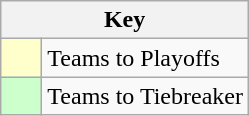<table class="wikitable" style="text-align: center;">
<tr>
<th colspan=2>Key</th>
</tr>
<tr>
<td style="background:#ffffcc; width:20px;"></td>
<td align=left>Teams to Playoffs</td>
</tr>
<tr>
<td style="background:#ccffcc; width:20px;"></td>
<td align=left>Teams to Tiebreaker</td>
</tr>
</table>
